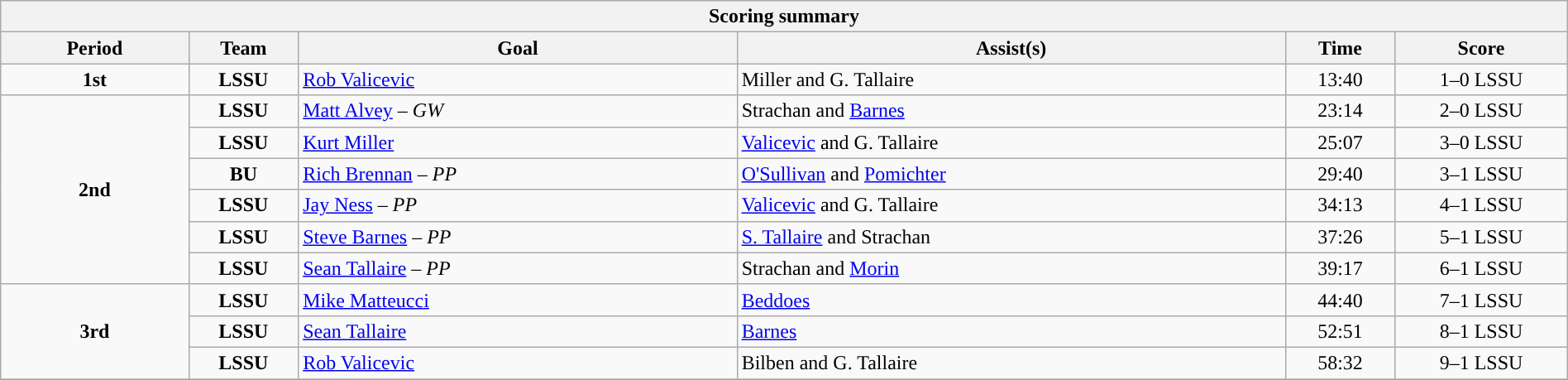<table style="width:100%;" class="wikitable">
<tr>
<th colspan=6>Scoring summary</th>
</tr>
<tr>
<th style="width:12%;">Period</th>
<th style="width:7%;">Team</th>
<th style="width:28%;">Goal</th>
<th style="width:35%;">Assist(s)</th>
<th style="width:7%;">Time</th>
<th style="width:11%;">Score</th>
</tr>
<tr>
<td style="text-align:center;" rowspan="1"><strong>1st</strong></td>
<td align=center><strong>LSSU</strong></td>
<td><a href='#'>Rob Valicevic</a></td>
<td>Miller and G. Tallaire</td>
<td align=center>13:40</td>
<td align=center>1–0 LSSU</td>
</tr>
<tr>
<td style="text-align:center;" rowspan="6"><strong>2nd</strong></td>
<td align=center><strong>LSSU</strong></td>
<td><a href='#'>Matt Alvey</a> – <em>GW</em></td>
<td>Strachan and <a href='#'>Barnes</a></td>
<td align=center>23:14</td>
<td align=center>2–0 LSSU</td>
</tr>
<tr>
<td align=center><strong>LSSU</strong></td>
<td><a href='#'>Kurt Miller</a></td>
<td><a href='#'>Valicevic</a> and G. Tallaire</td>
<td align=center>25:07</td>
<td align=center>3–0 LSSU</td>
</tr>
<tr>
<td align=center><strong>BU</strong></td>
<td><a href='#'>Rich Brennan</a> – <em>PP</em></td>
<td><a href='#'>O'Sullivan</a> and <a href='#'>Pomichter</a></td>
<td align=center>29:40</td>
<td align=center>3–1 LSSU</td>
</tr>
<tr>
<td align=center><strong>LSSU</strong></td>
<td><a href='#'>Jay Ness</a> – <em>PP</em></td>
<td><a href='#'>Valicevic</a> and G. Tallaire</td>
<td align=center>34:13</td>
<td align=center>4–1 LSSU</td>
</tr>
<tr>
<td align=center><strong>LSSU</strong></td>
<td><a href='#'>Steve Barnes</a> – <em>PP</em></td>
<td><a href='#'>S. Tallaire</a> and Strachan</td>
<td align=center>37:26</td>
<td align=center>5–1 LSSU</td>
</tr>
<tr>
<td align=center><strong>LSSU</strong></td>
<td><a href='#'>Sean Tallaire</a> – <em>PP</em></td>
<td>Strachan and <a href='#'>Morin</a></td>
<td align=center>39:17</td>
<td align=center>6–1 LSSU</td>
</tr>
<tr>
<td style="text-align:center;" rowspan="3"><strong>3rd</strong></td>
<td align=center><strong>LSSU</strong></td>
<td><a href='#'>Mike Matteucci</a></td>
<td><a href='#'>Beddoes</a></td>
<td align=center>44:40</td>
<td align=center>7–1 LSSU</td>
</tr>
<tr>
<td align=center><strong>LSSU</strong></td>
<td><a href='#'>Sean Tallaire</a></td>
<td><a href='#'>Barnes</a></td>
<td align=center>52:51</td>
<td align=center>8–1 LSSU</td>
</tr>
<tr>
<td align=center><strong>LSSU</strong></td>
<td><a href='#'>Rob Valicevic</a></td>
<td>Bilben and G. Tallaire</td>
<td align=center>58:32</td>
<td align=center>9–1 LSSU</td>
</tr>
<tr>
</tr>
</table>
